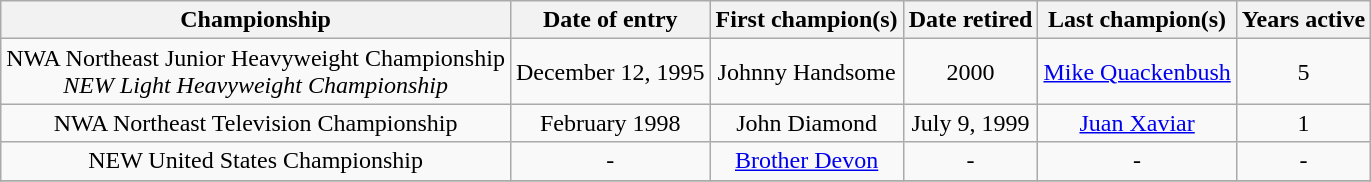<table class="wikitable sortable" style="text-align: center">
<tr>
<th>Championship</th>
<th>Date of entry</th>
<th>First champion(s)</th>
<th>Date retired</th>
<th>Last champion(s)</th>
<th>Years active</th>
</tr>
<tr>
<td>NWA Northeast Junior Heavyweight Championship<br><em>NEW Light Heavyweight Championship</em></td>
<td>December 12, 1995</td>
<td>Johnny Handsome</td>
<td>2000</td>
<td><a href='#'>Mike Quackenbush</a></td>
<td>5</td>
</tr>
<tr>
<td>NWA Northeast Television Championship</td>
<td>February 1998</td>
<td>John Diamond</td>
<td>July 9, 1999</td>
<td><a href='#'>Juan Xaviar</a></td>
<td>1</td>
</tr>
<tr>
<td>NEW United States Championship</td>
<td>-</td>
<td><a href='#'>Brother Devon</a></td>
<td>-</td>
<td>-</td>
<td>-</td>
</tr>
<tr>
</tr>
</table>
